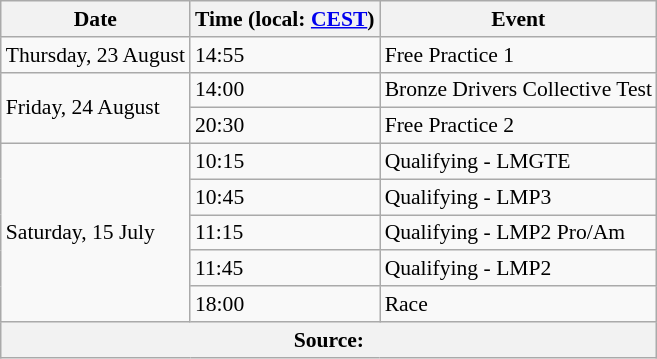<table class="wikitable" style="font-size: 90%;">
<tr>
<th>Date</th>
<th>Time (local: <a href='#'>CEST</a>)</th>
<th>Event</th>
</tr>
<tr>
<td>Thursday, 23 August</td>
<td>14:55</td>
<td>Free Practice 1</td>
</tr>
<tr>
<td rowspan="2">Friday, 24 August</td>
<td>14:00</td>
<td>Bronze Drivers Collective Test</td>
</tr>
<tr>
<td>20:30</td>
<td>Free Practice 2</td>
</tr>
<tr>
<td rowspan="5">Saturday, 15 July</td>
<td>10:15</td>
<td>Qualifying - LMGTE</td>
</tr>
<tr>
<td>10:45</td>
<td>Qualifying - LMP3</td>
</tr>
<tr>
<td>11:15</td>
<td>Qualifying - LMP2 Pro/Am</td>
</tr>
<tr>
<td>11:45</td>
<td>Qualifying - LMP2</td>
</tr>
<tr>
<td>18:00</td>
<td>Race</td>
</tr>
<tr>
<th colspan="3">Source:</th>
</tr>
</table>
